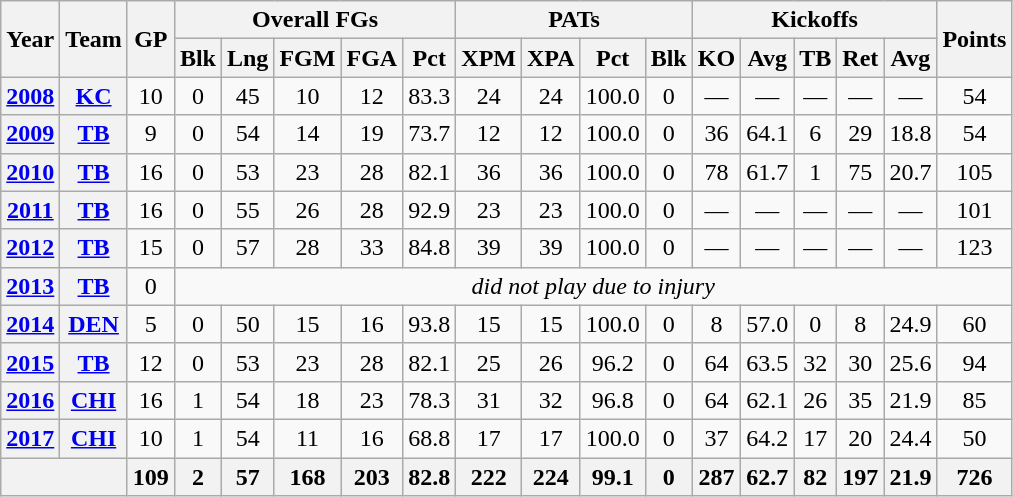<table class="wikitable" style="text-align:center">
<tr>
<th rowspan="2">Year</th>
<th rowspan="2">Team</th>
<th rowspan="2">GP</th>
<th colspan="5">Overall FGs</th>
<th colspan="4">PATs</th>
<th colspan="5">Kickoffs</th>
<th rowspan="2">Points</th>
</tr>
<tr>
<th>Blk</th>
<th>Lng</th>
<th>FGM</th>
<th>FGA</th>
<th>Pct</th>
<th>XPM</th>
<th>XPA</th>
<th>Pct</th>
<th>Blk</th>
<th>KO</th>
<th>Avg</th>
<th>TB</th>
<th>Ret</th>
<th>Avg</th>
</tr>
<tr>
<th><a href='#'>2008</a></th>
<th><a href='#'>KC</a></th>
<td>10</td>
<td>0</td>
<td>45</td>
<td>10</td>
<td>12</td>
<td>83.3</td>
<td>24</td>
<td>24</td>
<td>100.0</td>
<td>0</td>
<td>—</td>
<td>—</td>
<td>—</td>
<td>—</td>
<td>—</td>
<td>54</td>
</tr>
<tr>
<th><a href='#'>2009</a></th>
<th><a href='#'>TB</a></th>
<td>9</td>
<td>0</td>
<td>54</td>
<td>14</td>
<td>19</td>
<td>73.7</td>
<td>12</td>
<td>12</td>
<td>100.0</td>
<td>0</td>
<td>36</td>
<td>64.1</td>
<td>6</td>
<td>29</td>
<td>18.8</td>
<td>54</td>
</tr>
<tr>
<th><a href='#'>2010</a></th>
<th><a href='#'>TB</a></th>
<td>16</td>
<td>0</td>
<td>53</td>
<td>23</td>
<td>28</td>
<td>82.1</td>
<td>36</td>
<td>36</td>
<td>100.0</td>
<td>0</td>
<td>78</td>
<td>61.7</td>
<td>1</td>
<td>75</td>
<td>20.7</td>
<td>105</td>
</tr>
<tr>
<th><a href='#'>2011</a></th>
<th><a href='#'>TB</a></th>
<td>16</td>
<td>0</td>
<td>55</td>
<td>26</td>
<td>28</td>
<td>92.9</td>
<td>23</td>
<td>23</td>
<td>100.0</td>
<td>0</td>
<td>—</td>
<td>—</td>
<td>—</td>
<td>—</td>
<td>—</td>
<td>101</td>
</tr>
<tr>
<th><a href='#'>2012</a></th>
<th><a href='#'>TB</a></th>
<td>15</td>
<td>0</td>
<td>57</td>
<td>28</td>
<td>33</td>
<td>84.8</td>
<td>39</td>
<td>39</td>
<td>100.0</td>
<td>0</td>
<td>—</td>
<td>—</td>
<td>—</td>
<td>—</td>
<td>—</td>
<td>123</td>
</tr>
<tr>
<th><a href='#'>2013</a></th>
<th><a href='#'>TB</a></th>
<td>0</td>
<td colspan="15"><em>did not play due to injury</em></td>
</tr>
<tr>
<th><a href='#'>2014</a></th>
<th><a href='#'>DEN</a></th>
<td>5</td>
<td>0</td>
<td>50</td>
<td>15</td>
<td>16</td>
<td>93.8</td>
<td>15</td>
<td>15</td>
<td>100.0</td>
<td>0</td>
<td>8</td>
<td>57.0</td>
<td>0</td>
<td>8</td>
<td>24.9</td>
<td>60</td>
</tr>
<tr>
<th><a href='#'>2015</a></th>
<th><a href='#'>TB</a></th>
<td>12</td>
<td>0</td>
<td>53</td>
<td>23</td>
<td>28</td>
<td>82.1</td>
<td>25</td>
<td>26</td>
<td>96.2</td>
<td>0</td>
<td>64</td>
<td>63.5</td>
<td>32</td>
<td>30</td>
<td>25.6</td>
<td>94</td>
</tr>
<tr>
<th><a href='#'>2016</a></th>
<th><a href='#'>CHI</a></th>
<td>16</td>
<td>1</td>
<td>54</td>
<td>18</td>
<td>23</td>
<td>78.3</td>
<td>31</td>
<td>32</td>
<td>96.8</td>
<td>0</td>
<td>64</td>
<td>62.1</td>
<td>26</td>
<td>35</td>
<td>21.9</td>
<td>85</td>
</tr>
<tr>
<th><a href='#'>2017</a></th>
<th><a href='#'>CHI</a></th>
<td>10</td>
<td>1</td>
<td>54</td>
<td>11</td>
<td>16</td>
<td>68.8</td>
<td>17</td>
<td>17</td>
<td>100.0</td>
<td>0</td>
<td>37</td>
<td>64.2</td>
<td>17</td>
<td>20</td>
<td>24.4</td>
<td>50</td>
</tr>
<tr>
<th colspan="2"></th>
<th>109</th>
<th>2</th>
<th>57</th>
<th>168</th>
<th>203</th>
<th>82.8</th>
<th>222</th>
<th>224</th>
<th>99.1</th>
<th>0</th>
<th>287</th>
<th>62.7</th>
<th>82</th>
<th>197</th>
<th>21.9</th>
<th>726</th>
</tr>
</table>
